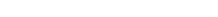<table style="width:22%; text-align:center;">
<tr style="color:white;">
<td style="background:"><strong>2</strong></td>
<td style="background:"><strong>6</strong></td>
</tr>
</table>
